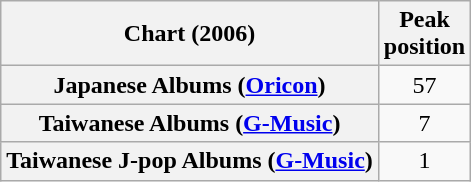<table class="wikitable plainrowheaders sortable">
<tr>
<th>Chart (2006)</th>
<th>Peak<br>position</th>
</tr>
<tr>
<th scope="row">Japanese Albums (<a href='#'>Oricon</a>)</th>
<td style="text-align:center;">57</td>
</tr>
<tr>
<th scope="row">Taiwanese Albums (<a href='#'>G-Music</a>)</th>
<td style="text-align:center;">7</td>
</tr>
<tr>
<th scope="row">Taiwanese J-pop Albums (<a href='#'>G-Music</a>)</th>
<td style="text-align:center;">1</td>
</tr>
</table>
